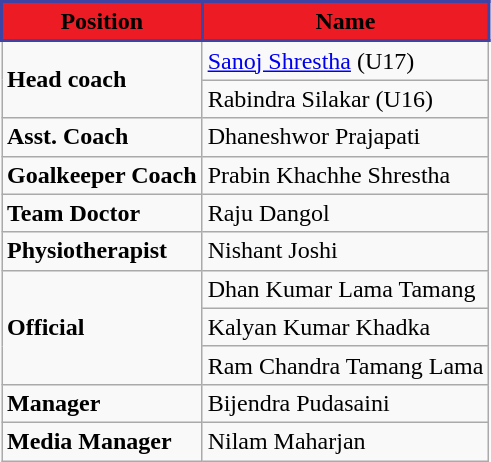<table class="wikitable">
<tr>
<th style="background-color:#ED1C24;border: 2px solid #3F43A4;"><span>Position</span></th>
<th style="background-color:#ED1C24;border: 2px solid #3F43A4;"><span>Name</span></th>
</tr>
<tr>
<td rowspan= 2><strong>Head coach</strong></td>
<td> <a href='#'>Sanoj Shrestha</a> (U17)</td>
</tr>
<tr>
<td> Rabindra Silakar (U16)</td>
</tr>
<tr>
<td rowspan=1><strong>Asst. Coach</strong></td>
<td> Dhaneshwor Prajapati</td>
</tr>
<tr>
<td><strong>Goalkeeper Coach</strong></td>
<td> Prabin Khachhe Shrestha</td>
</tr>
<tr>
<td><strong>Team Doctor</strong></td>
<td> Raju Dangol</td>
</tr>
<tr>
<td><strong>Physiotherapist</strong></td>
<td> Nishant Joshi</td>
</tr>
<tr>
<td rowspan=3><strong>Official</strong></td>
<td> Dhan Kumar Lama Tamang</td>
</tr>
<tr>
<td> Kalyan Kumar Khadka</td>
</tr>
<tr>
<td> Ram Chandra Tamang Lama</td>
</tr>
<tr>
<td rowspan=1><strong>Manager</strong></td>
<td> Bijendra Pudasaini</td>
</tr>
<tr>
<td><strong>Media Manager</strong></td>
<td> Nilam Maharjan</td>
</tr>
</table>
